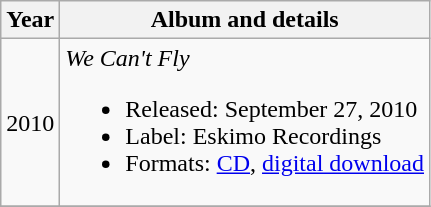<table class="wikitable">
<tr>
<th align="center" width="10">Year</th>
<th align="center">Album and details</th>
</tr>
<tr>
<td align="center">2010</td>
<td><em>We Can't Fly</em><br><ul><li>Released: September 27, 2010</li><li>Label: Eskimo Recordings</li><li>Formats: <a href='#'>CD</a>, <a href='#'>digital download</a></li></ul></td>
</tr>
<tr>
</tr>
</table>
